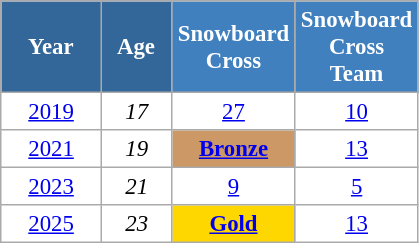<table class="wikitable" style="font-size:95%; text-align:center; border:grey solid 1px; border-collapse:collapse; background:#ffffff;">
<tr>
<th style="background-color:#369; color:white; width:60px;"> Year </th>
<th style="background-color:#369; color:white; width:40px;"> Age </th>
<th style="background-color:#4180be; color:white; width:75px;">Snowboard Cross</th>
<th style="background-color:#4180be; color:white; width:75px;">Snowboard Cross Team</th>
</tr>
<tr>
<td><a href='#'>2019</a></td>
<td><em>17</em></td>
<td><a href='#'>27</a></td>
<td><a href='#'>10</a></td>
</tr>
<tr>
<td><a href='#'>2021</a></td>
<td><em>19</em></td>
<td style="background:#c96;"><a href='#'><strong>Bronze</strong></a></td>
<td><a href='#'>13</a></td>
</tr>
<tr>
<td><a href='#'>2023</a></td>
<td><em>21</em></td>
<td><a href='#'>9</a></td>
<td><a href='#'>5</a></td>
</tr>
<tr>
<td><a href='#'>2025</a></td>
<td><em>23</em></td>
<td style="background:gold;"><a href='#'><strong>Gold</strong></a></td>
<td><a href='#'>13</a></td>
</tr>
</table>
